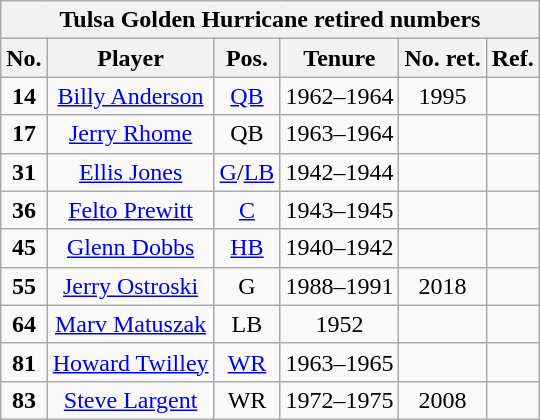<table class="wikitable" style="text-align:center">
<tr>
<th colspan=6 style =><strong>Tulsa Golden Hurricane retired numbers</strong></th>
</tr>
<tr>
<th style = >No.</th>
<th style = >Player</th>
<th style = >Pos.</th>
<th style = >Tenure</th>
<th style = >No. ret.</th>
<th style = >Ref.</th>
</tr>
<tr>
<td><strong>14</strong></td>
<td><a href='#'>Billy Anderson</a></td>
<td><a href='#'>QB</a></td>
<td>1962–1964</td>
<td>1995</td>
<td></td>
</tr>
<tr>
<td><strong>17</strong></td>
<td><a href='#'>Jerry Rhome</a></td>
<td>QB</td>
<td>1963–1964</td>
<td></td>
<td></td>
</tr>
<tr>
<td><strong>31</strong></td>
<td><a href='#'>Ellis Jones</a></td>
<td><a href='#'>G</a>/<a href='#'>LB</a></td>
<td>1942–1944</td>
<td></td>
<td></td>
</tr>
<tr>
<td><strong>36</strong></td>
<td><a href='#'>Felto Prewitt</a></td>
<td><a href='#'>C</a></td>
<td>1943–1945</td>
<td></td>
<td></td>
</tr>
<tr>
<td><strong>45</strong></td>
<td><a href='#'>Glenn Dobbs</a></td>
<td><a href='#'>HB</a></td>
<td>1940–1942</td>
<td></td>
<td></td>
</tr>
<tr>
<td><strong>55</strong></td>
<td><a href='#'>Jerry Ostroski</a></td>
<td>G</td>
<td>1988–1991</td>
<td>2018</td>
<td></td>
</tr>
<tr>
<td><strong>64</strong></td>
<td><a href='#'>Marv Matuszak</a></td>
<td>LB</td>
<td>1952</td>
<td></td>
<td></td>
</tr>
<tr>
<td><strong>81</strong></td>
<td><a href='#'>Howard Twilley</a></td>
<td><a href='#'>WR</a></td>
<td>1963–1965</td>
<td></td>
<td></td>
</tr>
<tr>
<td><strong>83</strong></td>
<td><a href='#'>Steve Largent</a></td>
<td>WR</td>
<td>1972–1975</td>
<td>2008</td>
<td></td>
</tr>
</table>
